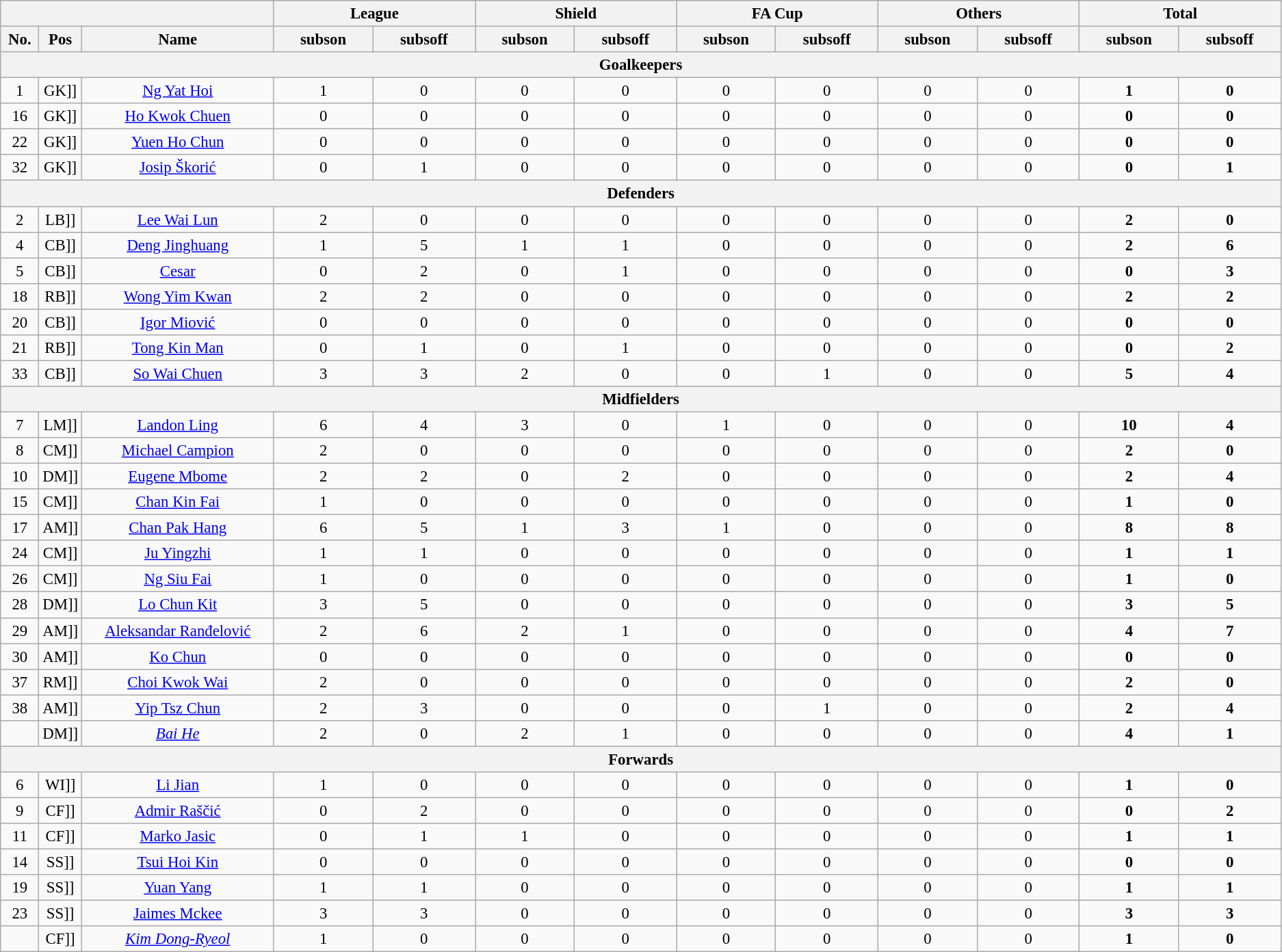<table class="wikitable" style="font-size: 95%; text-align:center;">
<tr>
<th colspan=3></th>
<th colspan=2>League</th>
<th colspan=2>Shield</th>
<th colspan=2>FA Cup</th>
<th colspan=2>Others</th>
<th colspan=2>Total</th>
</tr>
<tr>
<th width="3%"><strong>No.</strong></th>
<th width="3%"><strong>Pos</strong></th>
<th width="15%"><strong>Name</strong></th>
<th width=20>subson</th>
<th width=20>subsoff</th>
<th width=20>subson</th>
<th width=20>subsoff</th>
<th width=20>subson</th>
<th width=20>subsoff</th>
<th width=20>subson</th>
<th width=20>subsoff</th>
<th width=20>subson</th>
<th width=20>subsoff</th>
</tr>
<tr>
<th colspan=15>Goalkeepers</th>
</tr>
<tr>
<td>1</td>
<td [[>GK]]</td>
<td><a href='#'>Ng Yat Hoi</a></td>
<td>1</td>
<td>0</td>
<td>0</td>
<td>0</td>
<td>0</td>
<td>0</td>
<td>0</td>
<td>0</td>
<td><strong>1</strong></td>
<td><strong>0</strong></td>
</tr>
<tr>
<td>16</td>
<td [[>GK]]</td>
<td><a href='#'>Ho Kwok Chuen</a></td>
<td>0</td>
<td>0</td>
<td>0</td>
<td>0</td>
<td>0</td>
<td>0</td>
<td>0</td>
<td>0</td>
<td><strong>0</strong></td>
<td><strong>0</strong></td>
</tr>
<tr>
<td>22</td>
<td [[>GK]]</td>
<td><a href='#'>Yuen Ho Chun</a></td>
<td>0</td>
<td>0</td>
<td>0</td>
<td>0</td>
<td>0</td>
<td>0</td>
<td>0</td>
<td>0</td>
<td><strong>0</strong></td>
<td><strong>0</strong></td>
</tr>
<tr>
<td>32</td>
<td [[>GK]]</td>
<td><a href='#'>Josip Škorić</a></td>
<td>0</td>
<td>1</td>
<td>0</td>
<td>0</td>
<td>0</td>
<td>0</td>
<td>0</td>
<td>0</td>
<td><strong>0</strong></td>
<td><strong>1</strong></td>
</tr>
<tr>
<th colspan=15>Defenders</th>
</tr>
<tr>
<td>2</td>
<td [[>LB]]</td>
<td><a href='#'>Lee Wai Lun</a></td>
<td>2</td>
<td>0</td>
<td>0</td>
<td>0</td>
<td>0</td>
<td>0</td>
<td>0</td>
<td>0</td>
<td><strong>2</strong></td>
<td><strong>0</strong></td>
</tr>
<tr>
<td>4</td>
<td [[>CB]]</td>
<td><a href='#'>Deng Jinghuang</a></td>
<td>1</td>
<td>5</td>
<td>1</td>
<td>1</td>
<td>0</td>
<td>0</td>
<td>0</td>
<td>0</td>
<td><strong>2</strong></td>
<td><strong>6</strong></td>
</tr>
<tr>
<td>5</td>
<td [[>CB]]</td>
<td><a href='#'>Cesar</a></td>
<td>0</td>
<td>2</td>
<td>0</td>
<td>1</td>
<td>0</td>
<td>0</td>
<td>0</td>
<td>0</td>
<td><strong>0</strong></td>
<td><strong>3</strong></td>
</tr>
<tr>
<td>18</td>
<td [[>RB]]</td>
<td><a href='#'>Wong Yim Kwan</a></td>
<td>2</td>
<td>2</td>
<td>0</td>
<td>0</td>
<td>0</td>
<td>0</td>
<td>0</td>
<td>0</td>
<td><strong>2</strong></td>
<td><strong>2</strong></td>
</tr>
<tr>
<td>20</td>
<td [[>CB]]</td>
<td><a href='#'>Igor Miović</a></td>
<td>0</td>
<td>0</td>
<td>0</td>
<td>0</td>
<td>0</td>
<td>0</td>
<td>0</td>
<td>0</td>
<td><strong>0</strong></td>
<td><strong>0</strong></td>
</tr>
<tr>
<td>21</td>
<td [[>RB]]</td>
<td><a href='#'>Tong Kin Man</a></td>
<td>0</td>
<td>1</td>
<td>0</td>
<td>1</td>
<td>0</td>
<td>0</td>
<td>0</td>
<td>0</td>
<td><strong>0</strong></td>
<td><strong>2</strong></td>
</tr>
<tr>
<td>33</td>
<td [[>CB]]</td>
<td><a href='#'>So Wai Chuen</a></td>
<td>3</td>
<td>3</td>
<td>2</td>
<td>0</td>
<td>0</td>
<td>1</td>
<td>0</td>
<td>0</td>
<td><strong>5</strong></td>
<td><strong>4</strong></td>
</tr>
<tr>
<th colspan=15>Midfielders</th>
</tr>
<tr>
<td>7</td>
<td [[>LM]]</td>
<td><a href='#'>Landon Ling</a></td>
<td>6</td>
<td>4</td>
<td>3</td>
<td>0</td>
<td>1</td>
<td>0</td>
<td>0</td>
<td>0</td>
<td><strong>10</strong></td>
<td><strong>4</strong></td>
</tr>
<tr>
<td>8</td>
<td [[>CM]]</td>
<td><a href='#'>Michael Campion</a></td>
<td>2</td>
<td>0</td>
<td>0</td>
<td>0</td>
<td>0</td>
<td>0</td>
<td>0</td>
<td>0</td>
<td><strong>2</strong></td>
<td><strong>0</strong></td>
</tr>
<tr>
<td>10</td>
<td [[>DM]]</td>
<td><a href='#'>Eugene Mbome</a></td>
<td>2</td>
<td>2</td>
<td>0</td>
<td>2</td>
<td>0</td>
<td>0</td>
<td>0</td>
<td>0</td>
<td><strong>2</strong></td>
<td><strong>4</strong></td>
</tr>
<tr>
<td>15</td>
<td [[>CM]]</td>
<td><a href='#'>Chan Kin Fai</a></td>
<td>1</td>
<td>0</td>
<td>0</td>
<td>0</td>
<td>0</td>
<td>0</td>
<td>0</td>
<td>0</td>
<td><strong>1</strong></td>
<td><strong>0</strong></td>
</tr>
<tr>
<td>17</td>
<td [[>AM]]</td>
<td><a href='#'>Chan Pak Hang</a></td>
<td>6</td>
<td>5</td>
<td>1</td>
<td>3</td>
<td>1</td>
<td>0</td>
<td>0</td>
<td>0</td>
<td><strong>8</strong></td>
<td><strong>8</strong></td>
</tr>
<tr>
<td>24</td>
<td [[>CM]]</td>
<td><a href='#'>Ju Yingzhi</a></td>
<td>1</td>
<td>1</td>
<td>0</td>
<td>0</td>
<td>0</td>
<td>0</td>
<td>0</td>
<td>0</td>
<td><strong>1</strong></td>
<td><strong>1</strong></td>
</tr>
<tr>
<td>26</td>
<td [[>CM]]</td>
<td><a href='#'>Ng Siu Fai</a></td>
<td>1</td>
<td>0</td>
<td>0</td>
<td>0</td>
<td>0</td>
<td>0</td>
<td>0</td>
<td>0</td>
<td><strong>1</strong></td>
<td><strong>0</strong></td>
</tr>
<tr>
<td>28</td>
<td [[>DM]]</td>
<td><a href='#'>Lo Chun Kit</a></td>
<td>3</td>
<td>5</td>
<td>0</td>
<td>0</td>
<td>0</td>
<td>0</td>
<td>0</td>
<td>0</td>
<td><strong>3</strong></td>
<td><strong>5</strong></td>
</tr>
<tr>
<td>29</td>
<td [[>AM]]</td>
<td><a href='#'>Aleksandar Ranđelović</a></td>
<td>2</td>
<td>6</td>
<td>2</td>
<td>1</td>
<td>0</td>
<td>0</td>
<td>0</td>
<td>0</td>
<td><strong>4</strong></td>
<td><strong>7</strong></td>
</tr>
<tr>
<td>30</td>
<td [[>AM]]</td>
<td><a href='#'>Ko Chun</a></td>
<td>0</td>
<td>0</td>
<td>0</td>
<td>0</td>
<td>0</td>
<td>0</td>
<td>0</td>
<td>0</td>
<td><strong>0</strong></td>
<td><strong>0</strong></td>
</tr>
<tr>
<td>37</td>
<td [[>RM]]</td>
<td><a href='#'>Choi Kwok Wai</a></td>
<td>2</td>
<td>0</td>
<td>0</td>
<td>0</td>
<td>0</td>
<td>0</td>
<td>0</td>
<td>0</td>
<td><strong>2</strong></td>
<td><strong>0</strong></td>
</tr>
<tr>
<td>38</td>
<td [[>AM]]</td>
<td><a href='#'>Yip Tsz Chun</a></td>
<td>2</td>
<td>3</td>
<td>0</td>
<td>0</td>
<td>0</td>
<td>1</td>
<td>0</td>
<td>0</td>
<td><strong>2</strong></td>
<td><strong>4</strong></td>
</tr>
<tr>
<td></td>
<td [[>DM]]</td>
<td><em><a href='#'>Bai He</a></em></td>
<td>2</td>
<td>0</td>
<td>2</td>
<td>1</td>
<td>0</td>
<td>0</td>
<td>0</td>
<td>0</td>
<td><strong>4</strong></td>
<td><strong>1</strong></td>
</tr>
<tr>
<th colspan=15>Forwards</th>
</tr>
<tr>
<td>6</td>
<td [[>WI]]</td>
<td><a href='#'>Li Jian</a></td>
<td>1</td>
<td>0</td>
<td>0</td>
<td>0</td>
<td>0</td>
<td>0</td>
<td>0</td>
<td>0</td>
<td><strong>1</strong></td>
<td><strong>0</strong></td>
</tr>
<tr>
<td>9</td>
<td [[>CF]]</td>
<td><a href='#'>Admir Raščić</a></td>
<td>0</td>
<td>2</td>
<td>0</td>
<td>0</td>
<td>0</td>
<td>0</td>
<td>0</td>
<td>0</td>
<td><strong>0</strong></td>
<td><strong>2</strong></td>
</tr>
<tr>
<td>11</td>
<td [[>CF]]</td>
<td><a href='#'>Marko Jasic</a></td>
<td>0</td>
<td>1</td>
<td>1</td>
<td>0</td>
<td>0</td>
<td>0</td>
<td>0</td>
<td>0</td>
<td><strong>1</strong></td>
<td><strong>1</strong></td>
</tr>
<tr>
<td>14</td>
<td [[>SS]]</td>
<td><a href='#'>Tsui Hoi Kin</a></td>
<td>0</td>
<td>0</td>
<td>0</td>
<td>0</td>
<td>0</td>
<td>0</td>
<td>0</td>
<td>0</td>
<td><strong>0</strong></td>
<td><strong>0</strong></td>
</tr>
<tr>
<td>19</td>
<td [[>SS]]</td>
<td><a href='#'>Yuan Yang</a></td>
<td>1</td>
<td>1</td>
<td>0</td>
<td>0</td>
<td>0</td>
<td>0</td>
<td>0</td>
<td>0</td>
<td><strong>1</strong></td>
<td><strong>1</strong></td>
</tr>
<tr>
<td>23</td>
<td [[>SS]]</td>
<td><a href='#'>Jaimes Mckee</a></td>
<td>3</td>
<td>3</td>
<td>0</td>
<td>0</td>
<td>0</td>
<td>0</td>
<td>0</td>
<td>0</td>
<td><strong>3</strong></td>
<td><strong>3</strong></td>
</tr>
<tr>
<td></td>
<td [[>CF]]</td>
<td><em><a href='#'>Kim Dong-Ryeol</a></em></td>
<td>1</td>
<td>0</td>
<td>0</td>
<td>0</td>
<td>0</td>
<td>0</td>
<td>0</td>
<td>0</td>
<td><strong>1</strong></td>
<td><strong>0</strong></td>
</tr>
</table>
